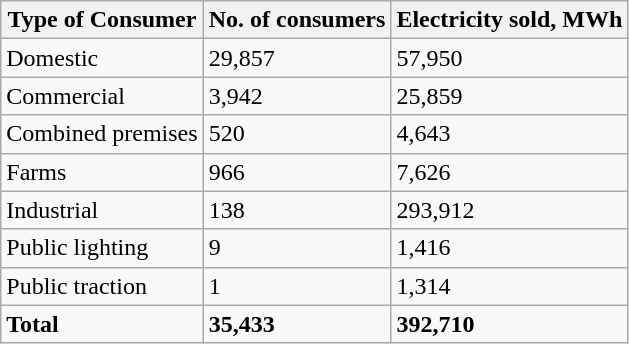<table class="wikitable">
<tr>
<th>Type of Consumer</th>
<th>No. of consumers</th>
<th>Electricity sold, MWh</th>
</tr>
<tr>
<td>Domestic</td>
<td>29,857</td>
<td>57,950</td>
</tr>
<tr>
<td>Commercial</td>
<td>3,942</td>
<td>25,859</td>
</tr>
<tr>
<td>Combined premises</td>
<td>520</td>
<td>4,643</td>
</tr>
<tr>
<td>Farms</td>
<td>966</td>
<td>7,626</td>
</tr>
<tr>
<td>Industrial</td>
<td>138</td>
<td>293,912</td>
</tr>
<tr>
<td>Public lighting</td>
<td>9</td>
<td>1,416</td>
</tr>
<tr>
<td>Public traction</td>
<td>1</td>
<td>1,314</td>
</tr>
<tr>
<td><strong>Total</strong></td>
<td><strong>35,433</strong></td>
<td><strong>392,710</strong></td>
</tr>
</table>
